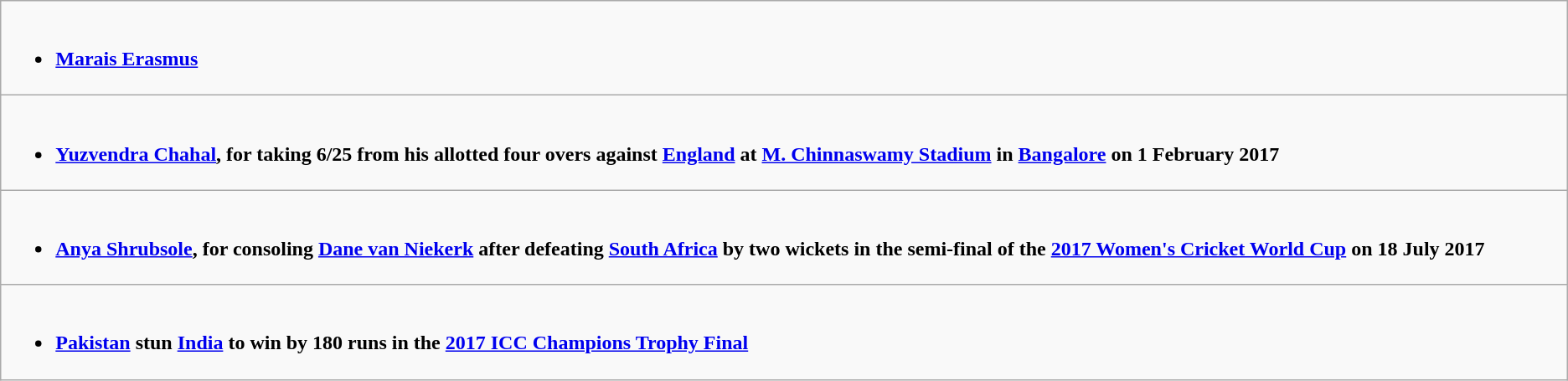<table class="wikitable">
<tr>
<td valign="top" width="50%"><br><ul><li><strong>  <a href='#'>Marais Erasmus</a></strong></li></ul></td>
</tr>
<tr>
<td valign="top" width="50%"><br><ul><li><strong>  <a href='#'>Yuzvendra Chahal</a>, for taking 6/25 from his allotted four overs against <a href='#'>England</a> at <a href='#'>M. Chinnaswamy Stadium</a> in <a href='#'>Bangalore</a> on 1 February 2017</strong></li></ul></td>
</tr>
<tr>
<td valign="top" width="50%"><br><ul><li><strong>  <a href='#'>Anya Shrubsole</a>, for consoling <a href='#'>Dane van Niekerk</a> after defeating <a href='#'>South Africa</a> by two wickets in the semi-final of the <a href='#'>2017 Women's Cricket World Cup</a> on 18 July 2017</strong></li></ul></td>
</tr>
<tr>
<td valign="top" width="50%"><br><ul><li><strong> <a href='#'>Pakistan</a> stun <a href='#'>India</a> to win by 180 runs in the <a href='#'>2017 ICC Champions Trophy Final</a></strong></li></ul></td>
</tr>
</table>
